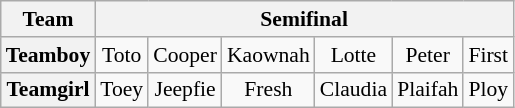<table class="wikitable" style="font-size:90%; text-align:center">
<tr>
<th>Team</th>
<th colspan="6">Semifinal</th>
</tr>
<tr>
<th>Teamboy</th>
<td>Toto</td>
<td>Cooper</td>
<td>Kaownah</td>
<td>Lotte</td>
<td>Peter</td>
<td>First</td>
</tr>
<tr>
<th>Teamgirl</th>
<td>Toey</td>
<td>Jeepfie</td>
<td>Fresh</td>
<td>Claudia</td>
<td>Plaifah</td>
<td>Ploy</td>
</tr>
</table>
